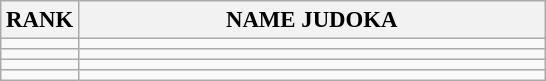<table class="wikitable" style="font-size:95%;">
<tr>
<th>RANK</th>
<th align="left" style="width: 20em">NAME JUDOKA</th>
</tr>
<tr>
<td align="center"></td>
<td></td>
</tr>
<tr>
<td align="center"></td>
<td></td>
</tr>
<tr>
<td align="center"></td>
<td></td>
</tr>
<tr>
<td align="center"></td>
<td></td>
</tr>
</table>
